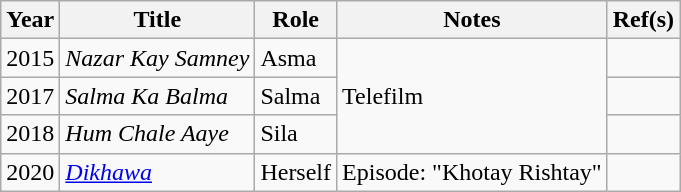<table class="wikitable">
<tr>
<th>Year</th>
<th>Title</th>
<th>Role</th>
<th>Notes</th>
<th>Ref(s)</th>
</tr>
<tr>
<td>2015</td>
<td><em>Nazar Kay Samney</em></td>
<td>Asma</td>
<td rowspan="3">Telefilm</td>
<td></td>
</tr>
<tr>
<td>2017</td>
<td><em>Salma Ka Balma</em></td>
<td>Salma</td>
<td></td>
</tr>
<tr>
<td>2018</td>
<td><em>Hum Chale Aaye</em></td>
<td>Sila</td>
<td></td>
</tr>
<tr>
<td>2020</td>
<td><em><a href='#'>Dikhawa</a></em></td>
<td>Herself</td>
<td>Episode: "Khotay Rishtay"</td>
<td></td>
</tr>
</table>
